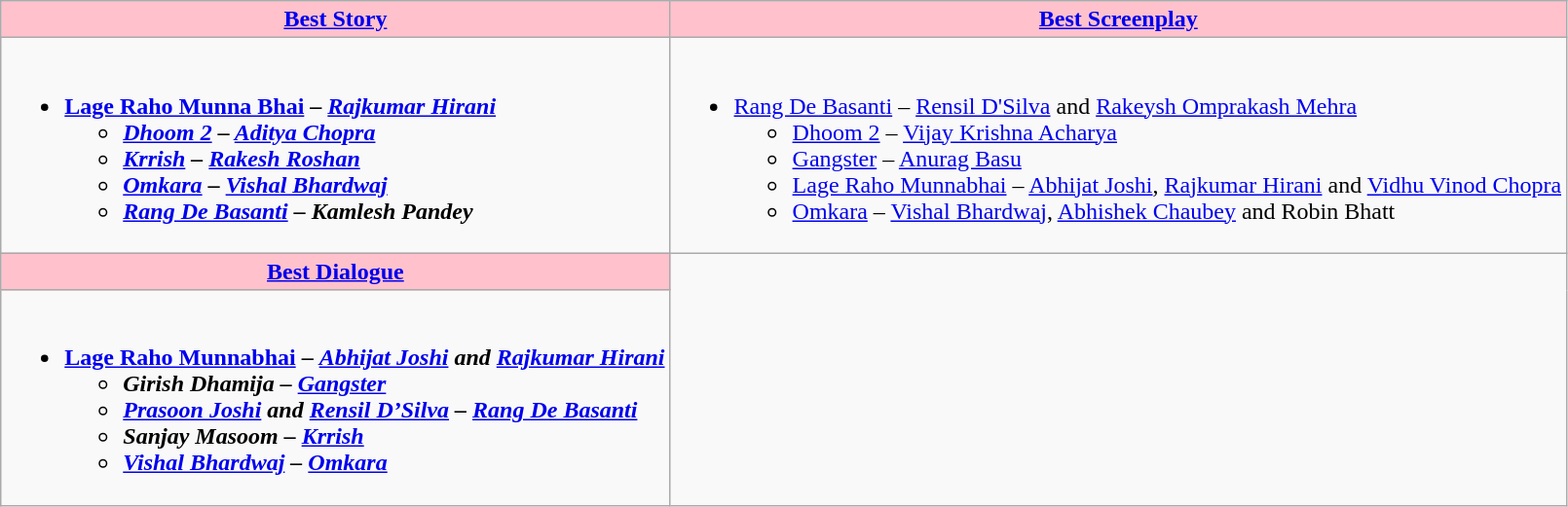<table class=wikitable style="width=150%">
<tr>
<th style="background:#FFC1CC;" ! style="width=50%"><a href='#'>Best Story</a></th>
<th style="background:#FFC1CC;" ! style="width=50%"><a href='#'>Best Screenplay</a></th>
</tr>
<tr>
<td valign="top"><br><ul><li><strong><a href='#'>Lage Raho Munna Bhai</a> – <em><a href='#'>Rajkumar Hirani</a><strong><em><ul><li><a href='#'>Dhoom 2</a> – <a href='#'>Aditya Chopra</a></li><li><a href='#'>Krrish</a> – <a href='#'>Rakesh Roshan</a></li><li><a href='#'>Omkara</a> – <a href='#'>Vishal Bhardwaj</a></li><li><a href='#'>Rang De Basanti</a> – Kamlesh Pandey</li></ul></li></ul></td>
<td valign="top"><br><ul><li></strong><a href='#'>Rang De Basanti</a> – </em><a href='#'>Rensil D'Silva</a> and <a href='#'>Rakeysh Omprakash Mehra</a></em></strong><ul><li><a href='#'>Dhoom 2</a> – <a href='#'>Vijay Krishna Acharya</a></li><li><a href='#'>Gangster</a> – <a href='#'>Anurag Basu</a></li><li><a href='#'>Lage Raho Munnabhai</a> – <a href='#'>Abhijat Joshi</a>, <a href='#'>Rajkumar Hirani</a> and <a href='#'>Vidhu Vinod Chopra</a></li><li><a href='#'>Omkara</a> – <a href='#'>Vishal Bhardwaj</a>, <a href='#'>Abhishek Chaubey</a> and Robin Bhatt</li></ul></li></ul></td>
</tr>
<tr>
<th style="background:#FFC1CC;" ! style="width=50%"><a href='#'>Best Dialogue</a></th>
</tr>
<tr>
<td valign="top"><br><ul><li><strong><a href='#'>Lage Raho Munnabhai</a> – <em><a href='#'>Abhijat Joshi</a> and <a href='#'>Rajkumar Hirani</a><strong><em><ul><li>Girish Dhamija – <a href='#'>Gangster</a></li><li><a href='#'>Prasoon Joshi</a> and <a href='#'>Rensil D’Silva</a> – <a href='#'>Rang De Basanti</a></li><li>Sanjay Masoom – <a href='#'>Krrish</a></li><li><a href='#'>Vishal Bhardwaj</a> – <a href='#'>Omkara</a></li></ul></li></ul></td>
</tr>
</table>
